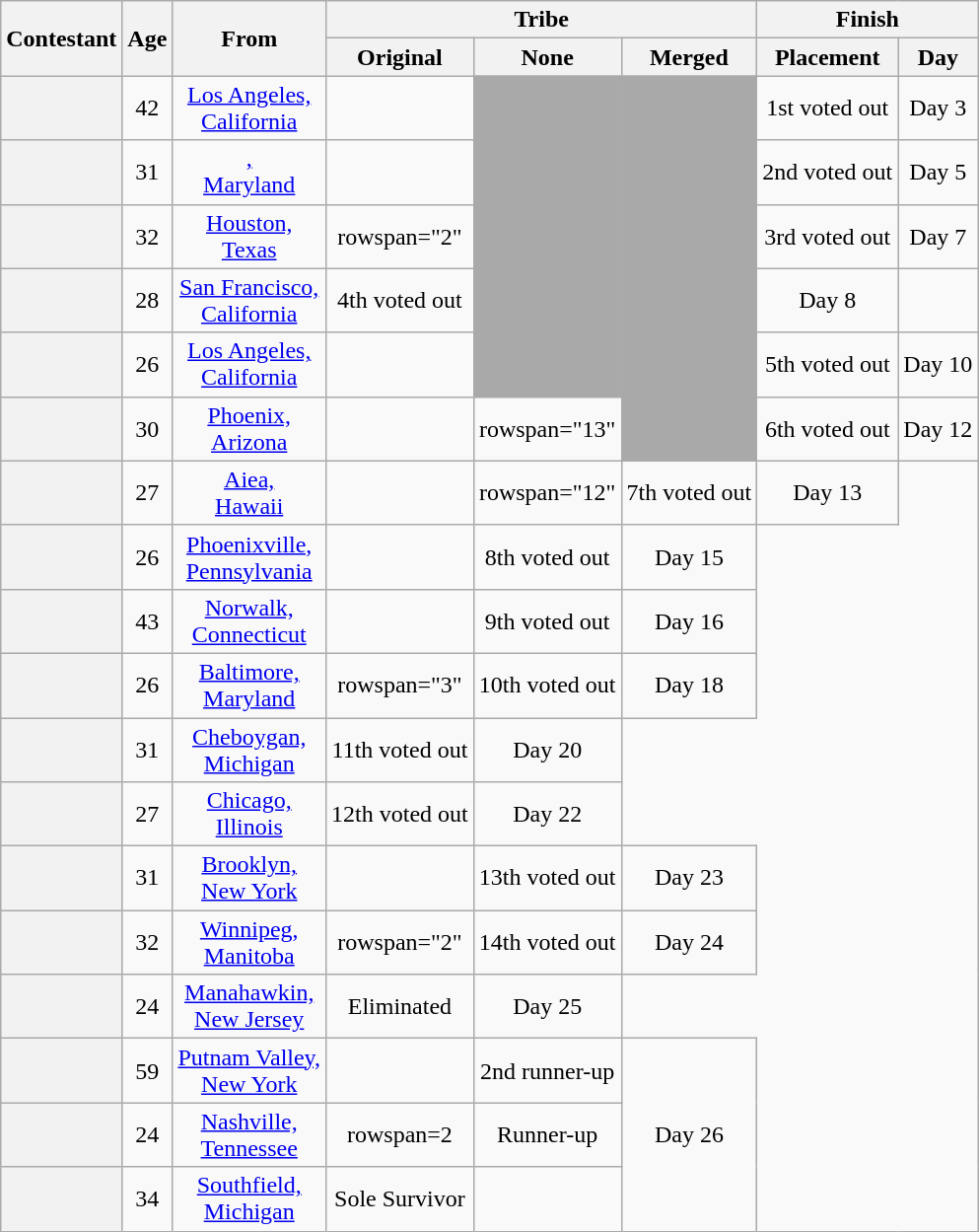<table class="wikitable sortable" style="text-align:center;">
<tr>
<th rowspan="2" scope="col">Contestant</th>
<th rowspan="2" scope="col">Age</th>
<th rowspan="2" scope="col" class="unsortable">From</th>
<th colspan="3" scope="colgroup">Tribe</th>
<th colspan="2" scope="colgroup">Finish</th>
</tr>
<tr>
<th scope="col">Original</th>
<th scope="col" class="unsortable">None</th>
<th scope="col" class="unsortable">Merged</th>
<th scope="col" class="unsortable">Placement</th>
<th scope="col" class="unsortable">Day</th>
</tr>
<tr>
<th scope="row" style="text-align:left"></th>
<td>42</td>
<td><a href='#'>Los Angeles,<br>California</a></td>
<td></td>
<td rowspan="5" bgcolor="darkgray"></td>
<td rowspan="6" bgcolor="darkgray"></td>
<td>1st voted out</td>
<td>Day 3</td>
</tr>
<tr>
<th scope="row" style="text-align:left"></th>
<td>31</td>
<td><a href='#'>,<br>Maryland</a></td>
<td></td>
<td>2nd voted out</td>
<td>Day 5</td>
</tr>
<tr>
<th scope="row" style="text-align:left"></th>
<td>32</td>
<td><a href='#'>Houston,<br>Texas</a></td>
<td>rowspan="2" </td>
<td>3rd voted out</td>
<td>Day 7</td>
</tr>
<tr>
<th scope="row" style="text-align:left"></th>
<td>28</td>
<td><a href='#'>San Francisco,<br>California</a></td>
<td>4th voted out</td>
<td>Day 8</td>
</tr>
<tr>
<th scope="row" style="text-align:left"></th>
<td>26</td>
<td><a href='#'>Los Angeles,<br>California</a></td>
<td></td>
<td>5th voted out</td>
<td>Day 10</td>
</tr>
<tr>
<th scope="row" style="text-align:left"></th>
<td>30</td>
<td><a href='#'>Phoenix,<br>Arizona</a></td>
<td></td>
<td>rowspan="13" </td>
<td>6th voted out</td>
<td>Day 12</td>
</tr>
<tr>
<th scope="row" style="text-align:left"></th>
<td>27</td>
<td><a href='#'>Aiea,<br>Hawaii</a></td>
<td></td>
<td>rowspan="12" </td>
<td>7th voted out</td>
<td>Day 13</td>
</tr>
<tr>
<th scope="row" style="text-align:left"></th>
<td>26</td>
<td><a href='#'>Phoenixville,<br>Pennsylvania</a></td>
<td></td>
<td>8th voted out<br></td>
<td>Day 15</td>
</tr>
<tr>
<th scope="row" style="text-align:left"></th>
<td>43</td>
<td><a href='#'>Norwalk,<br>Connecticut</a></td>
<td></td>
<td>9th voted out<br></td>
<td>Day 16</td>
</tr>
<tr>
<th scope="row" style="text-align:left"></th>
<td>26</td>
<td><a href='#'>Baltimore,<br>Maryland</a></td>
<td>rowspan="3" </td>
<td>10th voted out<br></td>
<td>Day 18</td>
</tr>
<tr>
<th scope="row" style="text-align:left"></th>
<td>31</td>
<td><a href='#'>Cheboygan,<br>Michigan</a></td>
<td>11th voted out<br></td>
<td>Day 20</td>
</tr>
<tr>
<th scope="row" style="text-align:left"></th>
<td>27</td>
<td><a href='#'>Chicago,<br>Illinois</a></td>
<td>12th voted out<br></td>
<td>Day 22</td>
</tr>
<tr>
<th scope="row" style="text-align:left"></th>
<td>31</td>
<td><a href='#'>Brooklyn,<br>New York</a></td>
<td></td>
<td>13th voted out<br></td>
<td>Day 23</td>
</tr>
<tr>
<th scope="row" style="text-align:left"></th>
<td>32</td>
<td><a href='#'>Winnipeg,<br>Manitoba</a></td>
<td>rowspan="2" </td>
<td>14th voted out<br></td>
<td>Day 24</td>
</tr>
<tr>
<th scope="row" style="text-align:left"></th>
<td>24</td>
<td><a href='#'>Manahawkin,<br> New Jersey</a></td>
<td>Eliminated<br></td>
<td>Day 25</td>
</tr>
<tr>
<th scope="row" style="text-align:left"></th>
<td>59</td>
<td><a href='#'>Putnam Valley,<br>New York</a></td>
<td></td>
<td>2nd runner-up</td>
<td rowspan=3>Day 26</td>
</tr>
<tr>
<th scope="row" style="text-align:left"></th>
<td>24</td>
<td><a href='#'>Nashville,<br>Tennessee</a></td>
<td>rowspan=2 </td>
<td>Runner-up</td>
</tr>
<tr>
<th scope="row" style="text-align:left"></th>
<td>34</td>
<td><a href='#'>Southfield,<br>Michigan</a></td>
<td>Sole Survivor</td>
</tr>
</table>
